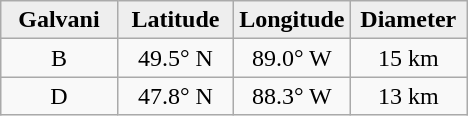<table class="wikitable">
<tr>
<th width="25%" style="background:#eeeeee;">Galvani</th>
<th width="25%" style="background:#eeeeee;">Latitude</th>
<th width="25%" style="background:#eeeeee;">Longitude</th>
<th width="25%" style="background:#eeeeee;">Diameter</th>
</tr>
<tr>
<td align="center">B</td>
<td align="center">49.5° N</td>
<td align="center">89.0° W</td>
<td align="center">15 km</td>
</tr>
<tr>
<td align="center">D</td>
<td align="center">47.8° N</td>
<td align="center">88.3° W</td>
<td align="center">13 km</td>
</tr>
</table>
